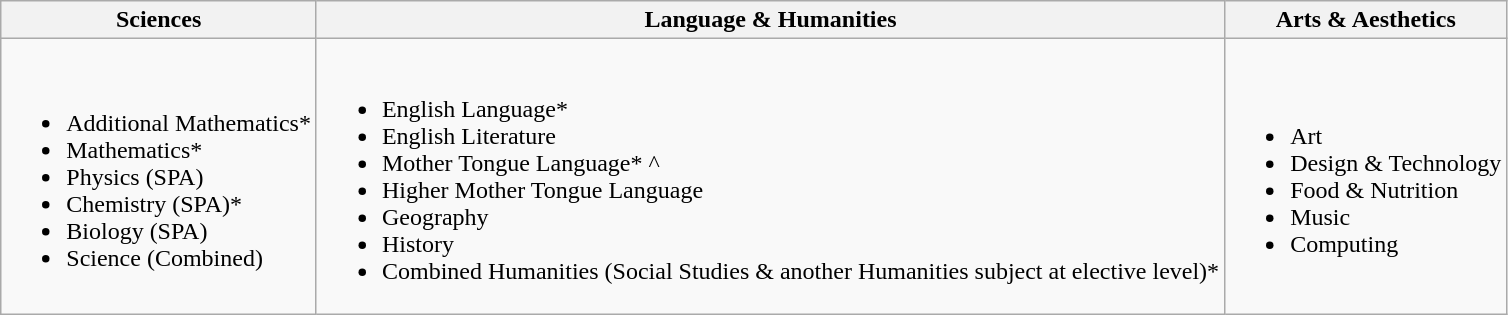<table class="wikitable">
<tr>
<th>Sciences</th>
<th><strong>Language & Humanities</strong></th>
<th><strong>Arts & Aesthetics</strong></th>
</tr>
<tr>
<td><br><ul><li>Additional Mathematics*</li><li>Mathematics*</li><li>Physics (SPA)</li><li>Chemistry (SPA)*</li><li>Biology (SPA)</li><li>Science (Combined)</li></ul></td>
<td><br><ul><li>English Language*</li><li>English Literature</li><li>Mother Tongue Language* ^</li><li>Higher Mother Tongue Language</li><li>Geography</li><li>History</li><li>Combined Humanities (Social Studies & another Humanities subject at elective level)*</li></ul></td>
<td><br><ul><li>Art</li><li>Design & Technology</li><li>Food & Nutrition</li><li>Music</li><li>Computing</li></ul></td>
</tr>
</table>
